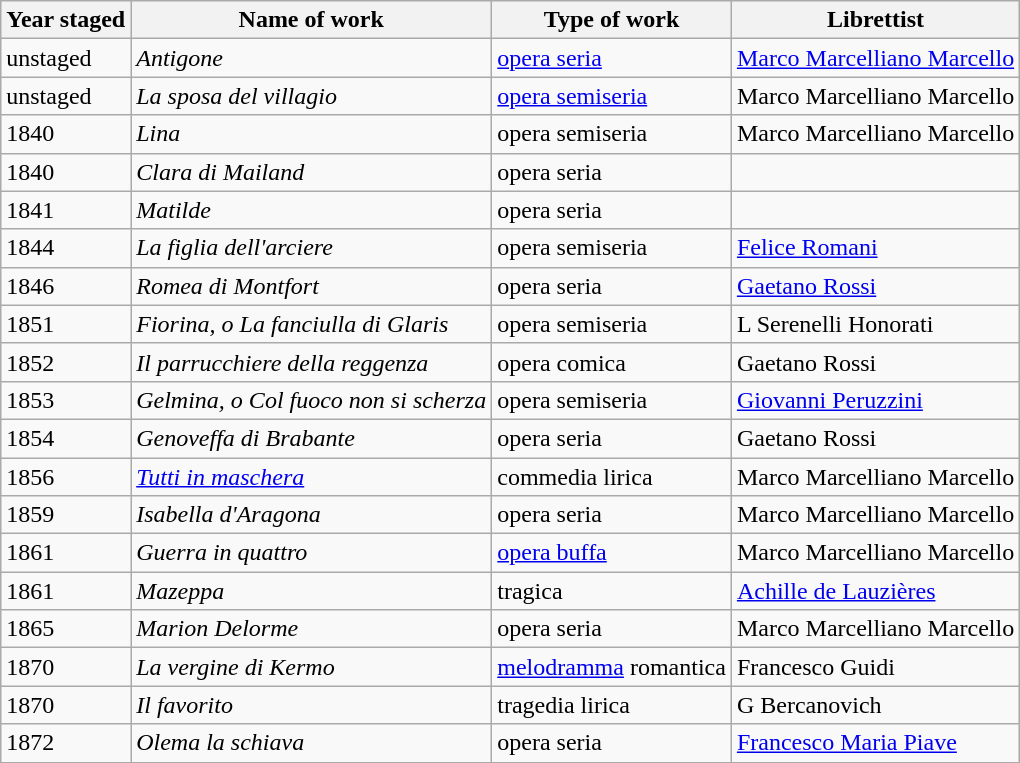<table class="wikitable">
<tr>
<th>Year staged</th>
<th>Name of work</th>
<th>Type of work</th>
<th>Librettist</th>
</tr>
<tr>
<td>unstaged</td>
<td><em>Antigone</em></td>
<td><a href='#'>opera seria</a></td>
<td><a href='#'>Marco Marcelliano Marcello</a></td>
</tr>
<tr>
<td>unstaged</td>
<td><em>La sposa del villagio</em></td>
<td><a href='#'>opera semiseria</a></td>
<td>Marco Marcelliano Marcello</td>
</tr>
<tr>
<td>1840</td>
<td><em>Lina</em></td>
<td>opera semiseria</td>
<td>Marco Marcelliano Marcello</td>
</tr>
<tr>
<td>1840</td>
<td><em>Clara di Mailand</em></td>
<td>opera seria</td>
<td></td>
</tr>
<tr>
<td>1841</td>
<td><em>Matilde</em></td>
<td>opera seria</td>
<td></td>
</tr>
<tr>
<td>1844</td>
<td><em>La figlia dell'arciere</em></td>
<td>opera semiseria</td>
<td><a href='#'>Felice Romani</a></td>
</tr>
<tr>
<td>1846</td>
<td><em>Romea di Montfort</em></td>
<td>opera seria</td>
<td><a href='#'>Gaetano Rossi</a></td>
</tr>
<tr>
<td>1851</td>
<td><em>Fiorina, o La fanciulla di Glaris</em></td>
<td>opera semiseria</td>
<td>L Serenelli Honorati</td>
</tr>
<tr>
<td>1852</td>
<td><em>Il parrucchiere della reggenza</em></td>
<td>opera comica</td>
<td>Gaetano Rossi</td>
</tr>
<tr>
<td>1853</td>
<td><em>Gelmina, o Col fuoco non si scherza</em></td>
<td>opera semiseria</td>
<td><a href='#'>Giovanni Peruzzini</a></td>
</tr>
<tr>
<td>1854</td>
<td><em>Genoveffa di Brabante</em></td>
<td>opera seria</td>
<td>Gaetano Rossi</td>
</tr>
<tr>
<td>1856</td>
<td><em><a href='#'>Tutti in maschera</a></em></td>
<td>commedia lirica</td>
<td>Marco Marcelliano Marcello</td>
</tr>
<tr>
<td>1859</td>
<td><em>Isabella d'Aragona</em></td>
<td>opera seria</td>
<td>Marco Marcelliano Marcello</td>
</tr>
<tr>
<td>1861</td>
<td><em>Guerra in quattro</em></td>
<td><a href='#'>opera buffa</a></td>
<td>Marco Marcelliano Marcello</td>
</tr>
<tr>
<td>1861</td>
<td><em>Mazeppa</em></td>
<td>tragica</td>
<td><a href='#'>Achille de Lauzières</a></td>
</tr>
<tr>
<td>1865</td>
<td><em>Marion Delorme</em></td>
<td>opera seria</td>
<td>Marco Marcelliano Marcello</td>
</tr>
<tr>
<td>1870</td>
<td><em>La vergine di Kermo</em></td>
<td><a href='#'>melodramma</a> romantica</td>
<td>Francesco Guidi</td>
</tr>
<tr>
<td>1870</td>
<td><em>Il favorito</em></td>
<td>tragedia lirica</td>
<td>G Bercanovich</td>
</tr>
<tr>
<td>1872</td>
<td><em>Olema la schiava</em></td>
<td>opera seria</td>
<td><a href='#'>Francesco Maria Piave</a></td>
</tr>
</table>
